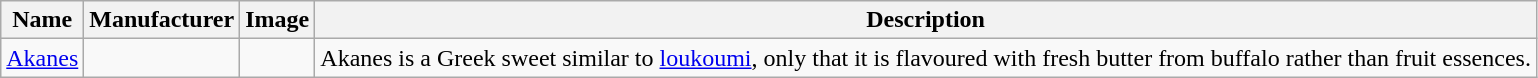<table class="wikitable sortable">
<tr>
<th>Name</th>
<th>Manufacturer</th>
<th class="unsortable">Image</th>
<th>Description</th>
</tr>
<tr>
<td><a href='#'>Akanes</a></td>
<td></td>
<td></td>
<td>Akanes is a Greek sweet similar to <a href='#'>loukoumi</a>, only that it is flavoured with fresh butter from buffalo rather than fruit essences.</td>
</tr>
</table>
